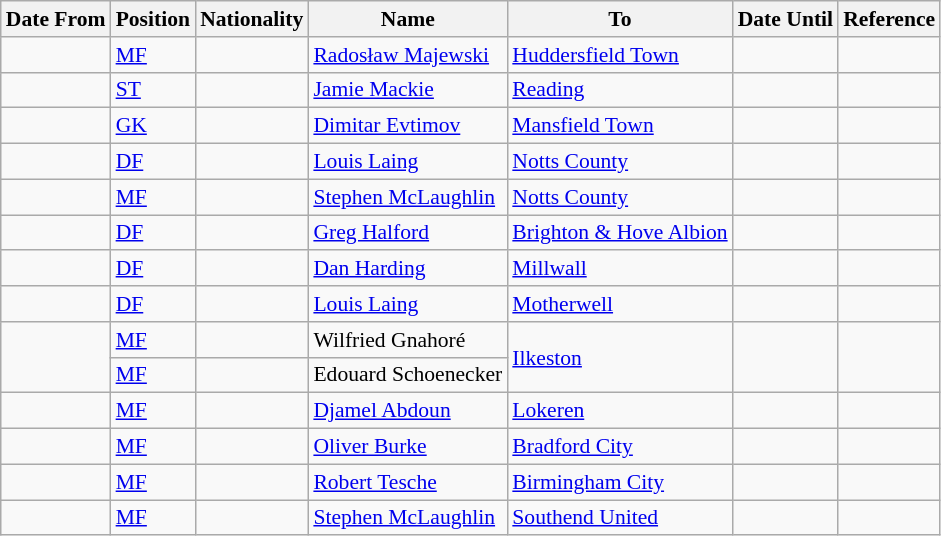<table class="wikitable"  style="text-align:left; font-size:90%; ">
<tr>
<th color:white;">Date From</th>
<th color:white;">Position</th>
<th color:white;">Nationality</th>
<th color:white;">Name</th>
<th color:white;">To</th>
<th color:white;">Date Until</th>
<th color:white;">Reference</th>
</tr>
<tr>
<td></td>
<td><a href='#'>MF</a></td>
<td></td>
<td><a href='#'>Radosław Majewski</a></td>
<td><a href='#'>Huddersfield Town</a></td>
<td></td>
<td></td>
</tr>
<tr>
<td></td>
<td><a href='#'>ST</a></td>
<td></td>
<td><a href='#'>Jamie Mackie</a></td>
<td><a href='#'>Reading</a></td>
<td></td>
<td></td>
</tr>
<tr>
<td></td>
<td><a href='#'>GK</a></td>
<td></td>
<td><a href='#'>Dimitar Evtimov</a></td>
<td><a href='#'>Mansfield Town</a></td>
<td></td>
<td></td>
</tr>
<tr>
<td></td>
<td><a href='#'>DF</a></td>
<td></td>
<td><a href='#'>Louis Laing</a></td>
<td><a href='#'>Notts County</a></td>
<td></td>
<td></td>
</tr>
<tr>
<td></td>
<td><a href='#'>MF</a></td>
<td></td>
<td><a href='#'>Stephen McLaughlin</a></td>
<td><a href='#'>Notts County</a></td>
<td></td>
<td></td>
</tr>
<tr>
<td></td>
<td><a href='#'>DF</a></td>
<td></td>
<td><a href='#'>Greg Halford</a></td>
<td><a href='#'>Brighton & Hove Albion</a></td>
<td></td>
<td></td>
</tr>
<tr>
<td></td>
<td><a href='#'>DF</a></td>
<td></td>
<td><a href='#'>Dan Harding</a></td>
<td><a href='#'>Millwall</a></td>
<td></td>
<td></td>
</tr>
<tr>
<td></td>
<td><a href='#'>DF</a></td>
<td></td>
<td><a href='#'>Louis Laing</a></td>
<td><a href='#'>Motherwell</a></td>
<td></td>
<td></td>
</tr>
<tr>
<td rowspan="2"></td>
<td><a href='#'>MF</a></td>
<td></td>
<td>Wilfried Gnahoré</td>
<td rowspan="2"><a href='#'>Ilkeston</a></td>
<td rowspan="2"></td>
<td rowspan="2"></td>
</tr>
<tr>
<td><a href='#'>MF</a></td>
<td></td>
<td>Edouard Schoenecker</td>
</tr>
<tr>
<td></td>
<td><a href='#'>MF</a></td>
<td></td>
<td><a href='#'>Djamel Abdoun</a></td>
<td><a href='#'>Lokeren</a></td>
<td></td>
<td></td>
</tr>
<tr>
<td></td>
<td><a href='#'>MF</a></td>
<td></td>
<td><a href='#'>Oliver Burke</a></td>
<td><a href='#'>Bradford City</a></td>
<td></td>
<td></td>
</tr>
<tr>
<td></td>
<td><a href='#'>MF</a></td>
<td></td>
<td><a href='#'>Robert Tesche</a></td>
<td><a href='#'>Birmingham City</a></td>
<td></td>
<td></td>
</tr>
<tr>
<td></td>
<td><a href='#'>MF</a></td>
<td></td>
<td><a href='#'>Stephen McLaughlin</a></td>
<td><a href='#'>Southend United</a></td>
<td></td>
<td></td>
</tr>
</table>
